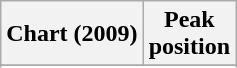<table class="wikitable sortable plainrowheaders" style="text-align:center">
<tr>
<th scope="col">Chart (2009)</th>
<th scope="col">Peak<br>position</th>
</tr>
<tr>
</tr>
<tr>
</tr>
<tr>
</tr>
<tr>
</tr>
<tr>
</tr>
<tr>
</tr>
<tr>
</tr>
<tr>
</tr>
</table>
